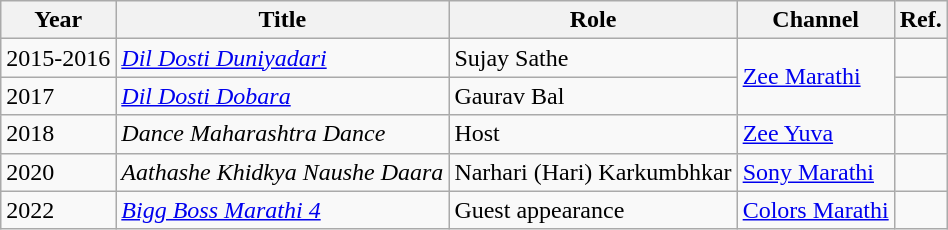<table class="wikitable">
<tr>
<th>Year</th>
<th>Title</th>
<th>Role</th>
<th>Channel</th>
<th>Ref.</th>
</tr>
<tr>
<td>2015-2016</td>
<td><em><a href='#'>Dil Dosti Duniyadari</a></em></td>
<td>Sujay Sathe</td>
<td rowspan="2"><a href='#'>Zee Marathi</a></td>
<td></td>
</tr>
<tr>
<td>2017</td>
<td><em><a href='#'>Dil Dosti Dobara</a></em></td>
<td>Gaurav Bal</td>
<td></td>
</tr>
<tr>
<td>2018</td>
<td><em>Dance Maharashtra Dance</em></td>
<td>Host</td>
<td><a href='#'>Zee Yuva</a></td>
<td></td>
</tr>
<tr>
<td>2020</td>
<td><em>Aathashe Khidkya Naushe Daara</em></td>
<td>Narhari (Hari) Karkumbhkar</td>
<td><a href='#'>Sony Marathi</a></td>
<td></td>
</tr>
<tr>
<td>2022</td>
<td><em><a href='#'>Bigg Boss Marathi 4</a></em></td>
<td>Guest appearance</td>
<td><a href='#'>Colors Marathi</a></td>
<td></td>
</tr>
</table>
